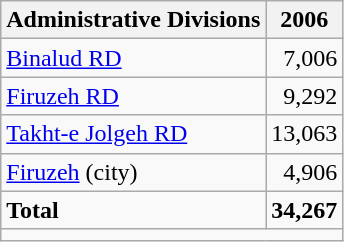<table class="wikitable">
<tr>
<th>Administrative Divisions</th>
<th>2006</th>
</tr>
<tr>
<td><a href='#'>Binalud RD</a></td>
<td style="text-align: right;">7,006</td>
</tr>
<tr>
<td><a href='#'>Firuzeh RD</a></td>
<td style="text-align: right;">9,292</td>
</tr>
<tr>
<td><a href='#'>Takht-e Jolgeh RD</a></td>
<td style="text-align: right;">13,063</td>
</tr>
<tr>
<td><a href='#'>Firuzeh</a> (city)</td>
<td style="text-align: right;">4,906</td>
</tr>
<tr>
<td><strong>Total</strong></td>
<td style="text-align: right;"><strong>34,267</strong></td>
</tr>
<tr>
<td colspan=2></td>
</tr>
</table>
